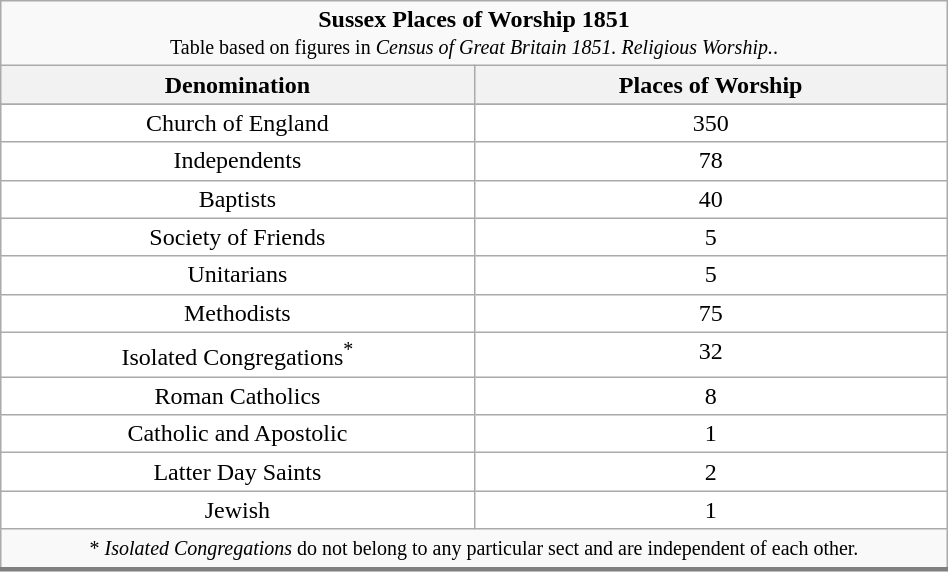<table class="wikitable" style="margin: 1em auto 1em auto; width:50%; text-align:center;">
<tr>
<td colspan="2" align="center"><strong>Sussex Places of Worship 1851</strong><br><small>Table based on figures in <em>Census of Great Britain 1851. Religious Worship.</em>.</small></td>
</tr>
<tr align=left>
<th width="50%">Denomination</th>
<th width="50%">Places of Worship</th>
</tr>
<tr valign=top>
</tr>
<tr valign=top bgcolor="#ffffff">
<td>Church of England</td>
<td>350</td>
</tr>
<tr valign=top bgcolor="#ffffff">
<td>Independents</td>
<td>78</td>
</tr>
<tr valign=top bgcolor="#ffffff">
<td>Baptists</td>
<td>40</td>
</tr>
<tr valign=top bgcolor="#ffffff">
<td>Society of Friends</td>
<td>5</td>
</tr>
<tr valign=top bgcolor="#ffffff">
<td>Unitarians</td>
<td>5</td>
</tr>
<tr valign=top bgcolor="#ffffff">
<td>Methodists</td>
<td>75</td>
</tr>
<tr valign=top bgcolor="#ffffff">
<td>Isolated Congregations<sup>*</sup></td>
<td>32</td>
</tr>
<tr valign=top bgcolor="#ffffff">
<td>Roman Catholics</td>
<td>8</td>
</tr>
<tr valign=top bgcolor="#ffffff">
<td>Catholic and Apostolic</td>
<td>1</td>
</tr>
<tr valign=top bgcolor="#ffffff">
<td>Latter Day Saints</td>
<td>2</td>
</tr>
<tr valign=top bgcolor="#ffffff">
<td>Jewish</td>
<td>1</td>
</tr>
<tr>
<td colspan="3" style="text-align: center;border-bottom: 3px solid grey"><small> * <em>Isolated Congregations</em> do not belong to any particular sect and are independent of each other.</small></td>
</tr>
</table>
